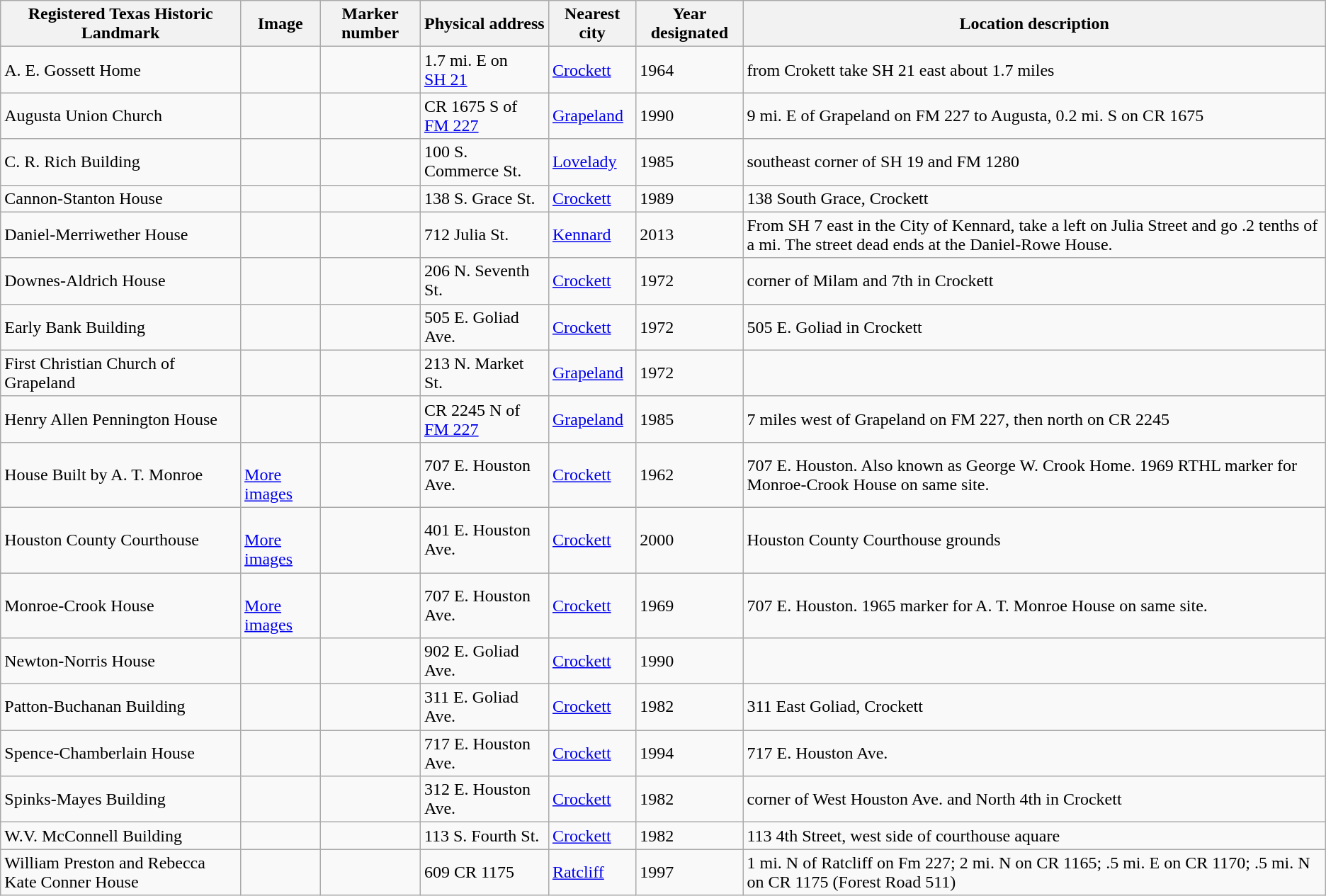<table class="wikitable sortable">
<tr>
<th>Registered Texas Historic Landmark</th>
<th>Image</th>
<th>Marker number</th>
<th>Physical address</th>
<th>Nearest city</th>
<th>Year designated</th>
<th>Location description</th>
</tr>
<tr>
<td>A. E. Gossett Home</td>
<td></td>
<td></td>
<td>1.7 mi. E on <a href='#'>SH 21</a><br></td>
<td><a href='#'>Crockett</a></td>
<td>1964</td>
<td>from Crokett take SH 21 east about 1.7 miles</td>
</tr>
<tr>
<td>Augusta Union Church</td>
<td></td>
<td></td>
<td>CR 1675 S of <a href='#'>FM 227</a><br></td>
<td><a href='#'>Grapeland</a></td>
<td>1990</td>
<td>9 mi. E of Grapeland on FM 227 to Augusta, 0.2 mi. S on CR 1675</td>
</tr>
<tr>
<td>C. R. Rich Building</td>
<td></td>
<td></td>
<td>100 S. Commerce St.<br></td>
<td><a href='#'>Lovelady</a></td>
<td>1985</td>
<td>southeast corner of SH 19 and FM 1280</td>
</tr>
<tr>
<td>Cannon-Stanton House</td>
<td></td>
<td></td>
<td>138 S. Grace St.<br></td>
<td><a href='#'>Crockett</a></td>
<td>1989</td>
<td>138 South Grace, Crockett</td>
</tr>
<tr>
<td>Daniel-Merriwether House</td>
<td></td>
<td></td>
<td>712 Julia St.<br></td>
<td><a href='#'>Kennard</a></td>
<td>2013</td>
<td>From SH 7 east in the City of Kennard, take a left on Julia Street and go .2 tenths of a mi. The street dead ends at the Daniel-Rowe House.</td>
</tr>
<tr>
<td>Downes-Aldrich House</td>
<td></td>
<td></td>
<td>206 N. Seventh St.<br></td>
<td><a href='#'>Crockett</a></td>
<td>1972</td>
<td>corner of Milam and 7th in Crockett</td>
</tr>
<tr>
<td>Early Bank Building</td>
<td></td>
<td></td>
<td>505 E. Goliad Ave.<br></td>
<td><a href='#'>Crockett</a></td>
<td>1972</td>
<td>505 E. Goliad in Crockett</td>
</tr>
<tr>
<td>First Christian Church of Grapeland</td>
<td></td>
<td></td>
<td>213 N. Market St.<br></td>
<td><a href='#'>Grapeland</a></td>
<td>1972</td>
<td></td>
</tr>
<tr>
<td>Henry Allen Pennington House</td>
<td></td>
<td></td>
<td>CR 2245 N of <a href='#'>FM 227</a><br></td>
<td><a href='#'>Grapeland</a></td>
<td>1985</td>
<td>7 miles west of Grapeland on FM 227, then north on CR 2245</td>
</tr>
<tr>
<td>House Built by A. T. Monroe</td>
<td><br> <a href='#'>More images</a></td>
<td></td>
<td>707 E. Houston Ave.<br></td>
<td><a href='#'>Crockett</a></td>
<td>1962</td>
<td>707 E. Houston. Also known as George W. Crook Home. 1969 RTHL marker for Monroe-Crook House on same site.</td>
</tr>
<tr>
<td>Houston County Courthouse</td>
<td><br> <a href='#'>More images</a></td>
<td></td>
<td>401 E. Houston Ave.<br></td>
<td><a href='#'>Crockett</a></td>
<td>2000</td>
<td>Houston County Courthouse grounds</td>
</tr>
<tr>
<td>Monroe-Crook House</td>
<td><br> <a href='#'>More images</a></td>
<td></td>
<td>707 E. Houston Ave.<br></td>
<td><a href='#'>Crockett</a></td>
<td>1969</td>
<td>707 E. Houston. 1965 marker for A. T. Monroe House on same site.</td>
</tr>
<tr>
<td>Newton-Norris House</td>
<td></td>
<td></td>
<td>902 E. Goliad Ave.<br></td>
<td><a href='#'>Crockett</a></td>
<td>1990</td>
<td></td>
</tr>
<tr>
<td>Patton-Buchanan Building</td>
<td></td>
<td></td>
<td>311 E. Goliad Ave.<br></td>
<td><a href='#'>Crockett</a></td>
<td>1982</td>
<td>311 East Goliad, Crockett</td>
</tr>
<tr>
<td>Spence-Chamberlain House</td>
<td></td>
<td></td>
<td>717 E. Houston Ave.<br></td>
<td><a href='#'>Crockett</a></td>
<td>1994</td>
<td>717 E. Houston Ave.</td>
</tr>
<tr>
<td>Spinks-Mayes Building</td>
<td></td>
<td></td>
<td>312 E. Houston Ave.<br></td>
<td><a href='#'>Crockett</a></td>
<td>1982</td>
<td>corner of West Houston Ave. and North 4th in Crockett</td>
</tr>
<tr>
<td>W.V. McConnell Building</td>
<td></td>
<td></td>
<td>113 S. Fourth St.<br></td>
<td><a href='#'>Crockett</a></td>
<td>1982</td>
<td>113 4th Street, west side of courthouse aquare</td>
</tr>
<tr>
<td>William Preston and Rebecca Kate Conner House</td>
<td></td>
<td></td>
<td>609 CR 1175<br></td>
<td><a href='#'>Ratcliff</a></td>
<td>1997</td>
<td>1 mi. N of Ratcliff on Fm 227; 2 mi. N on CR 1165; .5 mi. E on CR 1170; .5 mi. N on CR 1175 (Forest Road 511)</td>
</tr>
</table>
